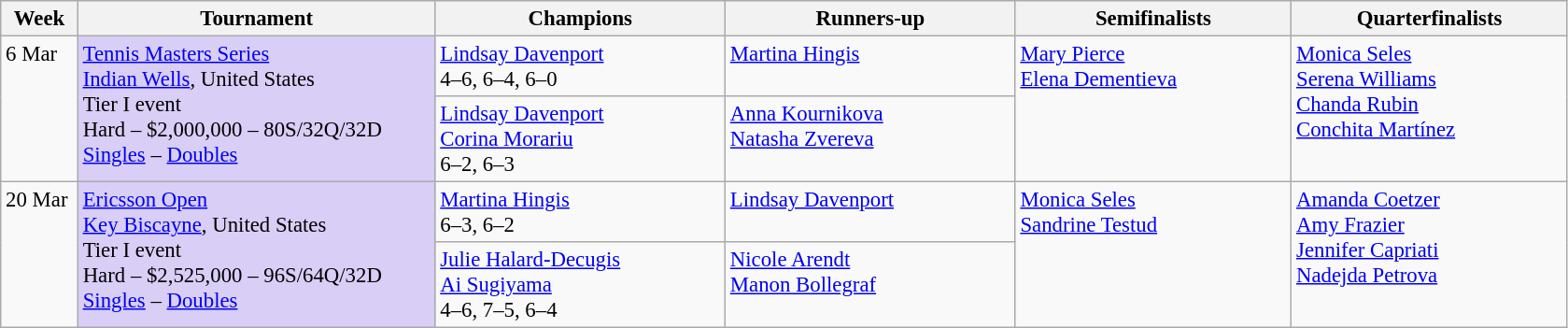<table class=wikitable style=font-size:95%>
<tr>
<th style="width:48px;">Week</th>
<th style="width:248px;">Tournament</th>
<th style="width:200px;">Champions</th>
<th style="width:200px;">Runners-up</th>
<th style="width:190px;">Semifinalists</th>
<th style="width:190px;">Quarterfinalists</th>
</tr>
<tr valign="top">
<td rowspan=2>6 Mar</td>
<td rowspan=2 bgcolor=#d8cef6><a href='#'>Tennis Masters Series</a><br> <a href='#'>Indian Wells</a>, United States <br>Tier I event <br> Hard – $2,000,000 – 80S/32Q/32D<br> <a href='#'>Singles</a> – <a href='#'>Doubles</a></td>
<td> <a href='#'>Lindsay Davenport</a> <br> 4–6, 6–4, 6–0</td>
<td> <a href='#'>Martina Hingis</a></td>
<td rowspan=2> <a href='#'>Mary Pierce</a><br> <a href='#'>Elena Dementieva</a></td>
<td rowspan=2> <a href='#'>Monica Seles</a>  <br>  <a href='#'>Serena Williams</a> <br> <a href='#'>Chanda Rubin</a><br>   <a href='#'>Conchita Martínez</a></td>
</tr>
<tr valign="top">
<td> <a href='#'>Lindsay Davenport</a> <br>  <a href='#'>Corina Morariu</a><br>6–2, 6–3</td>
<td> <a href='#'>Anna Kournikova</a> <br>  <a href='#'>Natasha Zvereva</a></td>
</tr>
<tr valign="top">
<td rowspan=2>20 Mar</td>
<td rowspan=2 bgcolor=#d8cef6><a href='#'>Ericsson Open</a><br> <a href='#'>Key Biscayne</a>, United States <br>Tier I event <br> Hard – $2,525,000 – 96S/64Q/32D<br><a href='#'>Singles</a> – <a href='#'>Doubles</a></td>
<td> <a href='#'>Martina Hingis</a> <br> 6–3, 6–2</td>
<td> <a href='#'>Lindsay Davenport</a></td>
<td rowspan=2> <a href='#'>Monica Seles</a><br> <a href='#'>Sandrine Testud</a></td>
<td rowspan=2> <a href='#'>Amanda Coetzer</a>  <br>  <a href='#'>Amy Frazier</a> <br> <a href='#'>Jennifer Capriati</a><br>   <a href='#'>Nadejda Petrova</a></td>
</tr>
<tr valign="top">
<td> <a href='#'>Julie Halard-Decugis</a> <br>  <a href='#'>Ai Sugiyama</a><br>4–6, 7–5, 6–4</td>
<td> <a href='#'>Nicole Arendt</a> <br>  <a href='#'>Manon Bollegraf</a></td>
</tr>
</table>
